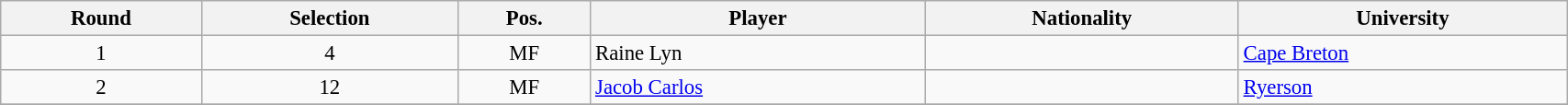<table class="wikitable sortable" style="width:90%; text-align:center; font-size:95%; text-align:left;">
<tr>
<th>Round</th>
<th>Selection</th>
<th>Pos.</th>
<th>Player</th>
<th>Nationality</th>
<th>University</th>
</tr>
<tr>
<td align=center>1</td>
<td align=center>4</td>
<td align=center>MF</td>
<td>Raine Lyn</td>
<td></td>
<td><a href='#'>Cape Breton</a></td>
</tr>
<tr>
<td align=center>2</td>
<td align=center>12</td>
<td align=center>MF</td>
<td><a href='#'>Jacob Carlos</a></td>
<td></td>
<td><a href='#'>Ryerson</a></td>
</tr>
<tr>
</tr>
</table>
